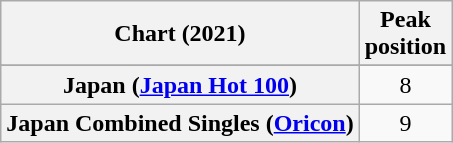<table class="wikitable sortable plainrowheaders" style="text-align:center">
<tr>
<th scope="col">Chart (2021)</th>
<th scope="col">Peak<br>position</th>
</tr>
<tr>
</tr>
<tr>
<th scope="row">Japan (<a href='#'>Japan Hot 100</a>)</th>
<td>8</td>
</tr>
<tr>
<th scope="row">Japan Combined Singles (<a href='#'>Oricon</a>)</th>
<td>9</td>
</tr>
</table>
